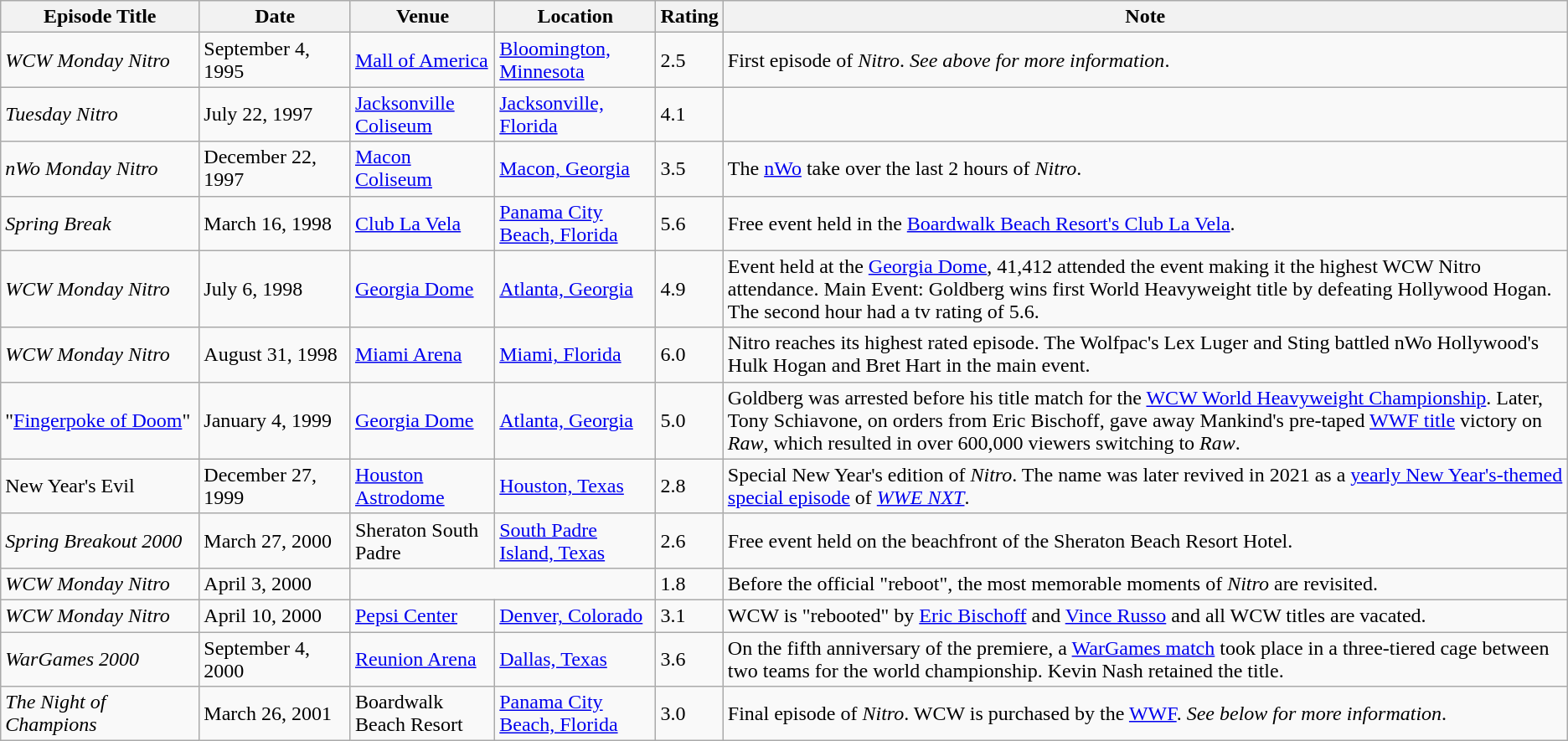<table class="wikitable sortable" font-size="85%">
<tr>
<th>Episode Title</th>
<th>Date</th>
<th>Venue</th>
<th>Location</th>
<th>Rating</th>
<th>Note</th>
</tr>
<tr>
<td><em>WCW Monday Nitro</em></td>
<td>September 4, 1995</td>
<td><a href='#'>Mall of America</a></td>
<td><a href='#'>Bloomington, Minnesota</a></td>
<td>2.5</td>
<td>First episode of <em>Nitro</em>. <em>See above for more information</em>.</td>
</tr>
<tr>
<td><em>Tuesday Nitro</em></td>
<td>July 22, 1997</td>
<td><a href='#'>Jacksonville Coliseum</a></td>
<td><a href='#'>Jacksonville, Florida</a></td>
<td>4.1</td>
<td></td>
</tr>
<tr>
<td><em>nWo Monday Nitro</em></td>
<td>December 22, 1997</td>
<td><a href='#'>Macon Coliseum</a></td>
<td><a href='#'>Macon, Georgia</a></td>
<td>3.5</td>
<td>The <a href='#'>nWo</a> take over the last 2 hours of <em>Nitro</em>.</td>
</tr>
<tr>
<td><em>Spring Break</em></td>
<td>March 16, 1998</td>
<td><a href='#'>Club La Vela</a></td>
<td><a href='#'>Panama City Beach, Florida</a></td>
<td>5.6</td>
<td>Free event held in the <a href='#'>Boardwalk Beach Resort's Club La Vela</a>.</td>
</tr>
<tr>
<td><em>WCW Monday Nitro</em></td>
<td>July 6, 1998</td>
<td><a href='#'>Georgia Dome</a></td>
<td><a href='#'>Atlanta, Georgia</a></td>
<td>4.9</td>
<td>Event held at the <a href='#'>Georgia Dome</a>, 41,412 attended the event making it the highest WCW Nitro attendance. Main Event: Goldberg wins first World Heavyweight title by defeating Hollywood Hogan. The second hour had a tv rating of 5.6.</td>
</tr>
<tr>
<td><em>WCW Monday Nitro</em></td>
<td style="white-space:nowrap;">August 31, 1998</td>
<td><a href='#'>Miami Arena</a></td>
<td><a href='#'>Miami, Florida</a></td>
<td>6.0</td>
<td>Nitro reaches its highest rated episode. The Wolfpac's Lex Luger and Sting battled nWo Hollywood's Hulk Hogan and Bret Hart in the main event.</td>
</tr>
<tr>
<td style="white-space:nowrap;">"<a href='#'>Fingerpoke of Doom</a>"</td>
<td>January 4, 1999</td>
<td><a href='#'>Georgia Dome</a></td>
<td><a href='#'>Atlanta, Georgia</a></td>
<td>5.0</td>
<td>Goldberg was arrested before his title match for the <a href='#'>WCW World Heavyweight Championship</a>. Later, Tony Schiavone, on orders from Eric Bischoff, gave away Mankind's pre-taped <a href='#'>WWF title</a> victory on <em>Raw</em>, which resulted in over 600,000 viewers switching to <em>Raw</em>.</td>
</tr>
<tr>
<td>New Year's Evil</td>
<td>December 27, 1999</td>
<td><a href='#'>Houston Astrodome</a></td>
<td><a href='#'>Houston, Texas</a></td>
<td>2.8</td>
<td>Special New Year's edition of <em>Nitro</em>. The name was later revived in 2021 as a <a href='#'>yearly New Year's-themed</a> <a href='#'>special episode</a> of <em><a href='#'>WWE NXT</a></em>.</td>
</tr>
<tr>
<td><em>Spring Breakout 2000</em></td>
<td>March 27, 2000</td>
<td>Sheraton South Padre</td>
<td><a href='#'>South Padre Island, Texas</a></td>
<td>2.6</td>
<td>Free event held on the beachfront of the Sheraton Beach Resort Hotel.</td>
</tr>
<tr>
<td><em>WCW Monday Nitro</em></td>
<td>April 3, 2000</td>
<td colspan="2"></td>
<td>1.8</td>
<td>Before the official "reboot", the most memorable moments of <em>Nitro</em> are revisited.</td>
</tr>
<tr>
<td><em>WCW Monday Nitro</em></td>
<td>April 10, 2000</td>
<td><a href='#'>Pepsi Center</a></td>
<td><a href='#'>Denver, Colorado</a></td>
<td>3.1</td>
<td>WCW is "rebooted" by <a href='#'>Eric Bischoff</a> and <a href='#'>Vince Russo</a> and all WCW titles are vacated.</td>
</tr>
<tr>
<td><em>WarGames 2000</em></td>
<td>September 4, 2000</td>
<td><a href='#'>Reunion Arena</a></td>
<td><a href='#'>Dallas, Texas</a></td>
<td>3.6</td>
<td>On the fifth anniversary of the premiere, a <a href='#'>WarGames match</a> took place in a three-tiered cage between two teams for the world championship. Kevin Nash retained the title.</td>
</tr>
<tr>
<td><em>The Night of Champions</em></td>
<td>March 26, 2001</td>
<td>Boardwalk Beach Resort</td>
<td><a href='#'>Panama City Beach, Florida</a></td>
<td>3.0</td>
<td>Final episode of <em>Nitro</em>. WCW is purchased by the <a href='#'>WWF</a>. <em>See below for more information</em>.</td>
</tr>
</table>
